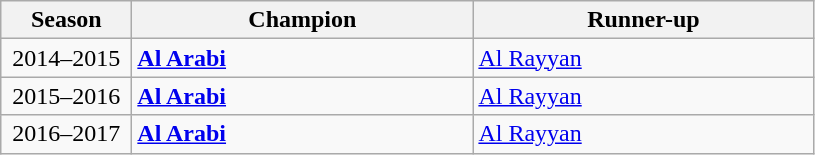<table class="wikitable">
<tr>
<th width=80>Season</th>
<th width=220>Champion</th>
<th width=220>Runner-up</th>
</tr>
<tr>
<td align=center>2014–2015</td>
<td><strong><a href='#'>Al Arabi</a></strong></td>
<td><a href='#'>Al Rayyan</a></td>
</tr>
<tr>
<td align=center>2015–2016</td>
<td><strong><a href='#'>Al Arabi</a></strong></td>
<td><a href='#'>Al Rayyan</a></td>
</tr>
<tr>
<td align=center>2016–2017</td>
<td><strong><a href='#'>Al Arabi</a></strong></td>
<td><a href='#'>Al Rayyan</a></td>
</tr>
</table>
